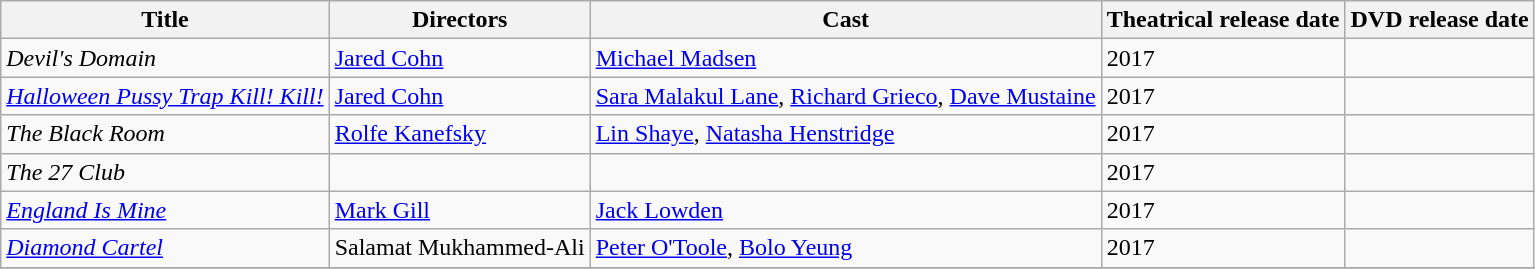<table class="wikitable">
<tr>
<th>Title</th>
<th>Directors</th>
<th>Cast</th>
<th>Theatrical release date</th>
<th>DVD release date</th>
</tr>
<tr>
<td><em>Devil's Domain</em></td>
<td><a href='#'>Jared Cohn</a></td>
<td><a href='#'>Michael Madsen</a></td>
<td>2017</td>
<td></td>
</tr>
<tr>
<td><em><a href='#'>Halloween Pussy Trap Kill! Kill!</a></em></td>
<td><a href='#'>Jared Cohn</a></td>
<td><a href='#'>Sara Malakul Lane</a>, <a href='#'>Richard Grieco</a>, <a href='#'>Dave Mustaine</a></td>
<td>2017</td>
<td></td>
</tr>
<tr>
<td><em>The Black Room</em></td>
<td><a href='#'>Rolfe Kanefsky</a></td>
<td><a href='#'>Lin Shaye</a>, <a href='#'>Natasha Henstridge</a></td>
<td>2017</td>
<td></td>
</tr>
<tr>
<td><em>The 27 Club</em></td>
<td></td>
<td></td>
<td>2017</td>
<td></td>
</tr>
<tr>
<td><em><a href='#'>England Is Mine</a></em></td>
<td><a href='#'>Mark Gill</a></td>
<td><a href='#'>Jack Lowden</a></td>
<td>2017</td>
<td></td>
</tr>
<tr>
<td><em><a href='#'>Diamond Cartel</a></em></td>
<td>Salamat Mukhammed-Ali</td>
<td><a href='#'>Peter O'Toole</a>, <a href='#'>Bolo Yeung</a></td>
<td>2017</td>
<td></td>
</tr>
<tr>
</tr>
</table>
